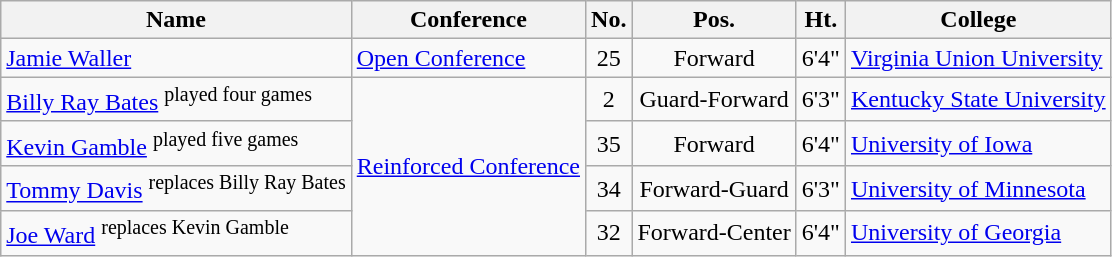<table class="wikitable" border="1">
<tr>
<th>Name</th>
<th>Conference</th>
<th>No.</th>
<th>Pos.</th>
<th>Ht.</th>
<th>College</th>
</tr>
<tr>
<td><a href='#'>Jamie Waller</a></td>
<td><a href='#'>Open Conference</a></td>
<td align="center">25</td>
<td align="center">Forward</td>
<td align="center">6'4"</td>
<td><a href='#'>Virginia Union University</a></td>
</tr>
<tr>
<td><a href='#'>Billy Ray Bates</a> <sup>played four games</sup></td>
<td rowspan="4"><a href='#'>Reinforced Conference</a></td>
<td align="center">2</td>
<td align="center">Guard-Forward</td>
<td align="center">6'3"</td>
<td><a href='#'>Kentucky State University</a></td>
</tr>
<tr>
<td><a href='#'>Kevin Gamble</a> <sup>played five games</sup></td>
<td align="center">35</td>
<td align="center">Forward</td>
<td align="center">6'4"</td>
<td><a href='#'>University of Iowa</a></td>
</tr>
<tr>
<td><a href='#'>Tommy Davis</a> <sup>replaces Billy Ray Bates</sup></td>
<td align="center">34</td>
<td align="center">Forward-Guard</td>
<td align="center">6'3"</td>
<td><a href='#'>University of Minnesota</a></td>
</tr>
<tr>
<td><a href='#'>Joe Ward</a> <sup>replaces Kevin Gamble</sup></td>
<td align="center">32</td>
<td align="center">Forward-Center</td>
<td align="center">6'4"</td>
<td><a href='#'>University of Georgia</a></td>
</tr>
</table>
